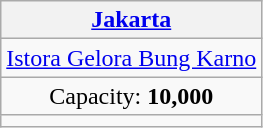<table class="wikitable" style="text-align:center;">
<tr>
<th><a href='#'>Jakarta</a></th>
</tr>
<tr>
<td><a href='#'>Istora Gelora Bung Karno</a></td>
</tr>
<tr>
<td>Capacity: <strong>10,000</strong></td>
</tr>
<tr>
<td></td>
</tr>
</table>
